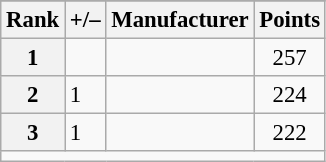<table class="wikitable sortable" style="font-size: 95%;">
<tr>
</tr>
<tr>
<th scope="col">Rank</th>
<th scope="col">+/–</th>
<th scope="col">Manufacturer</th>
<th scope="col">Points</th>
</tr>
<tr>
<th scope="row">1</th>
<td align="left"></td>
<td></td>
<td align="center">257</td>
</tr>
<tr>
<th scope="row">2</th>
<td align="left"> 1</td>
<td></td>
<td align="center">224</td>
</tr>
<tr>
<th scope="row">3</th>
<td align="left"> 1</td>
<td></td>
<td align="center">222</td>
</tr>
<tr class="sortbottom">
<td colspan="9"></td>
</tr>
</table>
